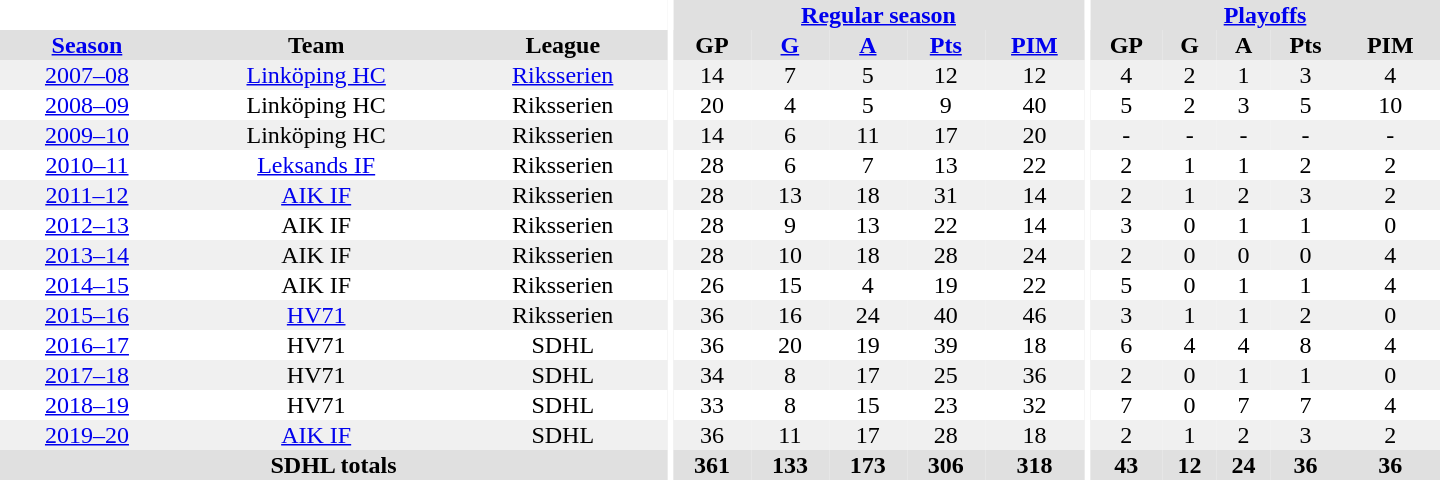<table border="0" cellpadding="1" cellspacing="0" style="text-align:center; width:60em">
<tr bgcolor="#e0e0e0">
<th colspan="3" bgcolor="#ffffff"></th>
<th rowspan="100" bgcolor="#ffffff"></th>
<th colspan="5"><a href='#'>Regular season</a></th>
<th rowspan="100" bgcolor="#ffffff"></th>
<th colspan="5"><a href='#'>Playoffs</a></th>
</tr>
<tr bgcolor="#e0e0e0">
<th><a href='#'>Season</a></th>
<th>Team</th>
<th>League</th>
<th>GP</th>
<th><a href='#'>G</a></th>
<th><a href='#'>A</a></th>
<th><a href='#'>Pts</a></th>
<th><a href='#'>PIM</a></th>
<th>GP</th>
<th>G</th>
<th>A</th>
<th>Pts</th>
<th>PIM</th>
</tr>
<tr style="background:#f0f0f0;">
<td><a href='#'>2007–08</a></td>
<td><a href='#'>Linköping HC</a></td>
<td><a href='#'>Riksserien</a></td>
<td>14</td>
<td>7</td>
<td>5</td>
<td>12</td>
<td>12</td>
<td>4</td>
<td>2</td>
<td>1</td>
<td>3</td>
<td>4</td>
</tr>
<tr>
<td><a href='#'>2008–09</a></td>
<td>Linköping HC</td>
<td>Riksserien</td>
<td>20</td>
<td>4</td>
<td>5</td>
<td>9</td>
<td>40</td>
<td>5</td>
<td>2</td>
<td>3</td>
<td>5</td>
<td>10</td>
</tr>
<tr style="background:#f0f0f0;">
<td><a href='#'>2009–10</a></td>
<td>Linköping HC</td>
<td>Riksserien</td>
<td>14</td>
<td>6</td>
<td>11</td>
<td>17</td>
<td>20</td>
<td>-</td>
<td>-</td>
<td>-</td>
<td>-</td>
<td>-</td>
</tr>
<tr>
<td><a href='#'>2010–11</a></td>
<td><a href='#'>Leksands IF</a></td>
<td>Riksserien</td>
<td>28</td>
<td>6</td>
<td>7</td>
<td>13</td>
<td>22</td>
<td>2</td>
<td>1</td>
<td>1</td>
<td>2</td>
<td>2</td>
</tr>
<tr style="background:#f0f0f0;">
<td><a href='#'>2011–12</a></td>
<td><a href='#'>AIK IF</a></td>
<td>Riksserien</td>
<td>28</td>
<td>13</td>
<td>18</td>
<td>31</td>
<td>14</td>
<td>2</td>
<td>1</td>
<td>2</td>
<td>3</td>
<td>2</td>
</tr>
<tr>
<td><a href='#'>2012–13</a></td>
<td>AIK IF</td>
<td>Riksserien</td>
<td>28</td>
<td>9</td>
<td>13</td>
<td>22</td>
<td>14</td>
<td>3</td>
<td>0</td>
<td>1</td>
<td>1</td>
<td>0</td>
</tr>
<tr style="background:#f0f0f0;">
<td><a href='#'>2013–14</a></td>
<td>AIK IF</td>
<td>Riksserien</td>
<td>28</td>
<td>10</td>
<td>18</td>
<td>28</td>
<td>24</td>
<td>2</td>
<td>0</td>
<td>0</td>
<td>0</td>
<td>4</td>
</tr>
<tr>
<td><a href='#'>2014–15</a></td>
<td>AIK IF</td>
<td>Riksserien</td>
<td>26</td>
<td>15</td>
<td>4</td>
<td>19</td>
<td>22</td>
<td>5</td>
<td>0</td>
<td>1</td>
<td>1</td>
<td>4</td>
</tr>
<tr style="background:#f0f0f0;">
<td><a href='#'>2015–16</a></td>
<td><a href='#'>HV71</a></td>
<td>Riksserien</td>
<td>36</td>
<td>16</td>
<td>24</td>
<td>40</td>
<td>46</td>
<td>3</td>
<td>1</td>
<td>1</td>
<td>2</td>
<td>0</td>
</tr>
<tr>
<td><a href='#'>2016–17</a></td>
<td>HV71</td>
<td>SDHL</td>
<td>36</td>
<td>20</td>
<td>19</td>
<td>39</td>
<td>18</td>
<td>6</td>
<td>4</td>
<td>4</td>
<td>8</td>
<td>4</td>
</tr>
<tr style="background:#f0f0f0;">
<td><a href='#'>2017–18</a></td>
<td>HV71</td>
<td>SDHL</td>
<td>34</td>
<td>8</td>
<td>17</td>
<td>25</td>
<td>36</td>
<td>2</td>
<td>0</td>
<td>1</td>
<td>1</td>
<td>0</td>
</tr>
<tr>
<td><a href='#'>2018–19</a></td>
<td>HV71</td>
<td>SDHL</td>
<td>33</td>
<td>8</td>
<td>15</td>
<td>23</td>
<td>32</td>
<td>7</td>
<td>0</td>
<td>7</td>
<td>7</td>
<td>4</td>
</tr>
<tr style="background:#f0f0f0;">
<td><a href='#'>2019–20</a></td>
<td><a href='#'>AIK IF</a></td>
<td>SDHL</td>
<td>36</td>
<td>11</td>
<td>17</td>
<td>28</td>
<td>18</td>
<td>2</td>
<td>1</td>
<td>2</td>
<td>3</td>
<td>2</td>
</tr>
<tr style="text-align:center; background:#e0e0e0;">
<th colspan="3">SDHL totals</th>
<th>361</th>
<th>133</th>
<th>173</th>
<th>306</th>
<th>318</th>
<th>43</th>
<th>12</th>
<th>24</th>
<th>36</th>
<th>36</th>
</tr>
</table>
